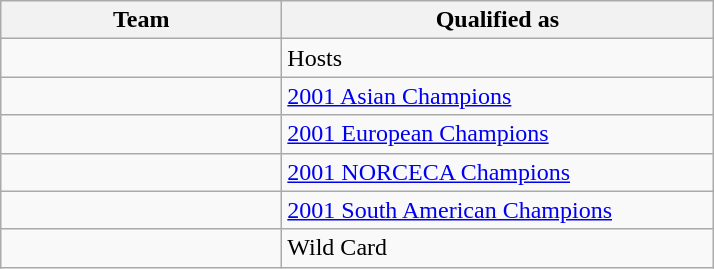<table class="wikitable">
<tr>
<th width=180>Team</th>
<th width=280>Qualified as</th>
</tr>
<tr>
<td></td>
<td>Hosts</td>
</tr>
<tr>
<td></td>
<td><a href='#'>2001 Asian Champions</a></td>
</tr>
<tr>
<td></td>
<td><a href='#'>2001 European Champions</a></td>
</tr>
<tr>
<td></td>
<td><a href='#'>2001 NORCECA Champions</a></td>
</tr>
<tr>
<td></td>
<td><a href='#'>2001 South American Champions</a></td>
</tr>
<tr>
<td></td>
<td>Wild Card</td>
</tr>
</table>
